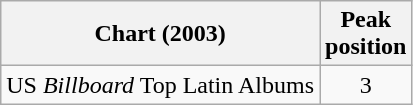<table class="wikitable">
<tr>
<th align="left">Chart (2003)</th>
<th align="left">Peak<br>position</th>
</tr>
<tr>
<td align="left">US <em>Billboard</em> Top Latin Albums</td>
<td align="center">3</td>
</tr>
</table>
